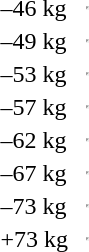<table>
<tr>
<td>–46 kg</td>
<td></td>
<td></td>
<td><hr></td>
</tr>
<tr>
<td>–49 kg</td>
<td></td>
<td></td>
<td><hr></td>
</tr>
<tr>
<td>–53 kg</td>
<td></td>
<td></td>
<td><hr></td>
</tr>
<tr>
<td>–57 kg</td>
<td></td>
<td></td>
<td><hr></td>
</tr>
<tr>
<td>–62 kg</td>
<td></td>
<td></td>
<td><hr></td>
</tr>
<tr>
<td>–67 kg</td>
<td></td>
<td></td>
<td><hr></td>
</tr>
<tr>
<td>–73 kg</td>
<td></td>
<td></td>
<td><hr></td>
</tr>
<tr>
<td>+73 kg</td>
<td></td>
<td></td>
<td><hr></td>
</tr>
</table>
